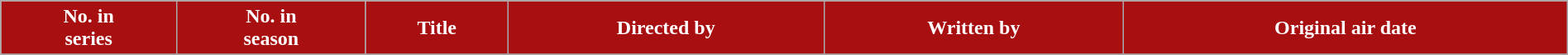<table class="wikitable plainrowheaders" style="width: 100%; margin-right: 0;">
<tr>
<th style="background: #A80F11; color: #ffffff;">No. in<br>series</th>
<th style="background: #A80F11; color: #ffffff;">No. in<br>season</th>
<th style="background: #A80F11; color: #ffffff;">Title</th>
<th style="background: #A80F11; color: #ffffff;">Directed by</th>
<th style="background: #A80F11; color: #ffffff;">Written by</th>
<th style="background: #A80F11; color: #ffffff;">Original air date</th>
</tr>
<tr>
</tr>
</table>
